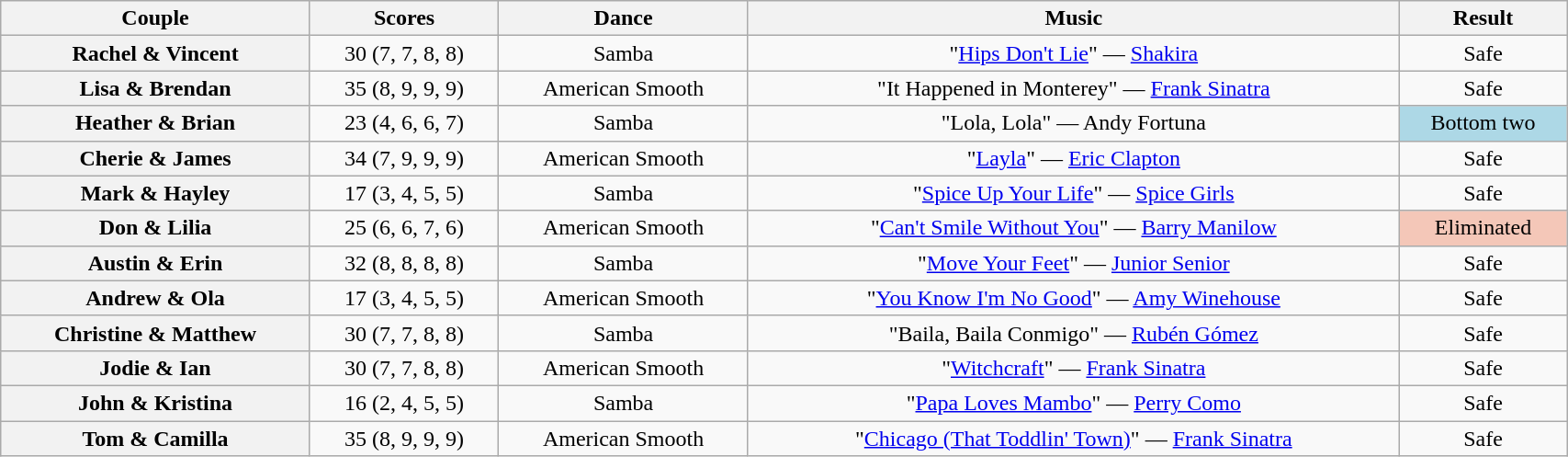<table class="wikitable sortable" style="text-align:center; width:90%">
<tr>
<th scope="col">Couple</th>
<th scope="col">Scores</th>
<th scope="col" class="unsortable">Dance</th>
<th scope="col" class="unsortable">Music</th>
<th scope="col" class="unsortable">Result</th>
</tr>
<tr>
<th scope="row">Rachel & Vincent</th>
<td>30 (7, 7, 8, 8)</td>
<td>Samba</td>
<td>"<a href='#'>Hips Don't Lie</a>" — <a href='#'>Shakira</a></td>
<td>Safe</td>
</tr>
<tr>
<th scope="row">Lisa & Brendan</th>
<td>35 (8, 9, 9, 9)</td>
<td>American Smooth</td>
<td>"It Happened in Monterey" — <a href='#'>Frank Sinatra</a></td>
<td>Safe</td>
</tr>
<tr>
<th scope="row">Heather & Brian</th>
<td>23 (4, 6, 6, 7)</td>
<td>Samba</td>
<td>"Lola, Lola" — Andy Fortuna</td>
<td bgcolor="lightblue">Bottom two</td>
</tr>
<tr>
<th scope="row">Cherie & James</th>
<td>34 (7, 9, 9, 9)</td>
<td>American Smooth</td>
<td>"<a href='#'>Layla</a>" — <a href='#'>Eric Clapton</a></td>
<td>Safe</td>
</tr>
<tr>
<th scope="row">Mark & Hayley</th>
<td>17 (3, 4, 5, 5)</td>
<td>Samba</td>
<td>"<a href='#'>Spice Up Your Life</a>" — <a href='#'>Spice Girls</a></td>
<td>Safe</td>
</tr>
<tr>
<th scope="row">Don & Lilia</th>
<td>25 (6, 6, 7, 6)</td>
<td>American Smooth</td>
<td>"<a href='#'>Can't Smile Without You</a>" — <a href='#'>Barry Manilow</a></td>
<td bgcolor="f4c7b8">Eliminated</td>
</tr>
<tr>
<th scope="row">Austin & Erin</th>
<td>32 (8, 8, 8, 8)</td>
<td>Samba</td>
<td>"<a href='#'>Move Your Feet</a>" — <a href='#'>Junior Senior</a></td>
<td>Safe</td>
</tr>
<tr>
<th scope="row">Andrew & Ola</th>
<td>17 (3, 4, 5, 5)</td>
<td>American Smooth</td>
<td>"<a href='#'>You Know I'm No Good</a>" — <a href='#'>Amy Winehouse</a></td>
<td>Safe</td>
</tr>
<tr>
<th scope="row">Christine & Matthew</th>
<td>30 (7, 7, 8, 8)</td>
<td>Samba</td>
<td>"Baila, Baila Conmigo" — <a href='#'>Rubén Gómez</a></td>
<td>Safe</td>
</tr>
<tr>
<th scope="row">Jodie & Ian</th>
<td>30 (7, 7, 8, 8)</td>
<td>American Smooth</td>
<td>"<a href='#'>Witchcraft</a>" — <a href='#'>Frank Sinatra</a></td>
<td>Safe</td>
</tr>
<tr>
<th scope="row">John & Kristina</th>
<td>16 (2, 4, 5, 5)</td>
<td>Samba</td>
<td>"<a href='#'>Papa Loves Mambo</a>" — <a href='#'>Perry Como</a></td>
<td>Safe</td>
</tr>
<tr>
<th scope="row">Tom & Camilla</th>
<td>35 (8, 9, 9, 9)</td>
<td>American Smooth</td>
<td>"<a href='#'>Chicago (That Toddlin' Town)</a>" — <a href='#'>Frank Sinatra</a></td>
<td>Safe</td>
</tr>
</table>
